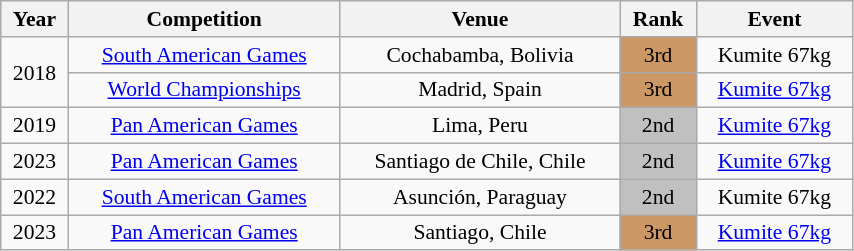<table class="wikitable sortable" width=45% style="font-size:90%; text-align:center;">
<tr>
<th>Year</th>
<th>Competition</th>
<th>Venue</th>
<th>Rank</th>
<th>Event</th>
</tr>
<tr>
<td rowspan=2>2018</td>
<td><a href='#'>South American Games</a></td>
<td>Cochabamba, Bolivia</td>
<td bgcolor="cc9966">3rd</td>
<td>Kumite 67kg</td>
</tr>
<tr>
<td><a href='#'>World Championships</a></td>
<td>Madrid, Spain</td>
<td bgcolor="cc9966">3rd</td>
<td><a href='#'>Kumite 67kg</a></td>
</tr>
<tr>
<td>2019</td>
<td><a href='#'>Pan American Games</a></td>
<td>Lima, Peru</td>
<td bgcolor="silver">2nd</td>
<td><a href='#'>Kumite 67kg</a></td>
</tr>
<tr>
<td>2023</td>
<td><a href='#'>Pan American Games</a></td>
<td>Santiago de Chile, Chile</td>
<td bgcolor="silver">2nd</td>
<td><a href='#'>Kumite 67kg</a></td>
</tr>
<tr>
<td>2022</td>
<td><a href='#'>South American Games</a></td>
<td>Asunción, Paraguay</td>
<td bgcolor="silver">2nd</td>
<td>Kumite 67kg</td>
</tr>
<tr>
<td>2023</td>
<td><a href='#'>Pan American Games</a></td>
<td>Santiago, Chile</td>
<td bgcolor="cc9966">3rd</td>
<td><a href='#'>Kumite 67kg</a></td>
</tr>
</table>
